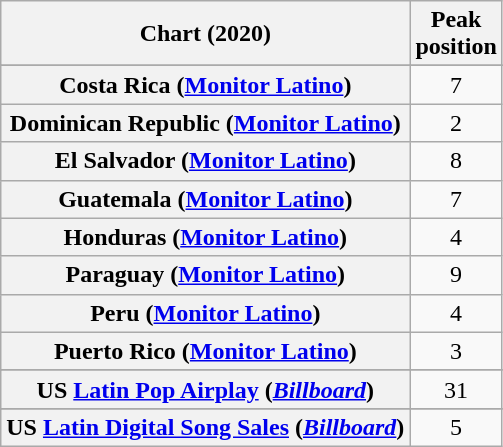<table class="wikitable sortable plainrowheaders" style="text-align:center">
<tr>
<th scope="col">Chart (2020)</th>
<th scope="col">Peak<br>position</th>
</tr>
<tr>
</tr>
<tr>
<th scope="row">Costa Rica (<a href='#'>Monitor Latino</a>)</th>
<td>7</td>
</tr>
<tr>
<th scope="row">Dominican Republic (<a href='#'>Monitor Latino</a>)</th>
<td>2</td>
</tr>
<tr>
<th scope="row">El Salvador (<a href='#'>Monitor Latino</a>)</th>
<td>8</td>
</tr>
<tr>
<th scope="row">Guatemala (<a href='#'>Monitor Latino</a>)</th>
<td>7</td>
</tr>
<tr>
<th scope="row">Honduras (<a href='#'>Monitor Latino</a>)</th>
<td>4</td>
</tr>
<tr>
<th scope="row">Paraguay (<a href='#'>Monitor Latino</a>)</th>
<td>9</td>
</tr>
<tr>
<th scope="row">Peru (<a href='#'>Monitor Latino</a>)</th>
<td>4</td>
</tr>
<tr>
<th scope="row">Puerto Rico (<a href='#'>Monitor Latino</a>)</th>
<td>3</td>
</tr>
<tr>
</tr>
<tr>
</tr>
<tr>
<th scope="row">US <a href='#'>Latin Pop Airplay</a> (<em><a href='#'>Billboard</a></em>)</th>
<td>31</td>
</tr>
<tr>
</tr>
<tr>
</tr>
<tr>
<th scope="row">US <a href='#'>Latin Digital Song Sales</a> (<em><a href='#'>Billboard</a></em>)</th>
<td>5</td>
</tr>
</table>
